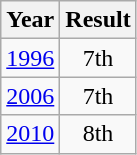<table class="wikitable" style="text-align:center">
<tr>
<th>Year</th>
<th>Result</th>
</tr>
<tr>
<td><a href='#'>1996</a></td>
<td>7th</td>
</tr>
<tr>
<td><a href='#'>2006</a></td>
<td>7th</td>
</tr>
<tr>
<td><a href='#'>2010</a></td>
<td>8th</td>
</tr>
</table>
